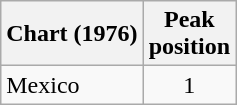<table class="wikitable sortable">
<tr>
<th>Chart (1976)</th>
<th>Peak<br>position</th>
</tr>
<tr>
<td>Mexico</td>
<td style="text-align:center;">1</td>
</tr>
</table>
